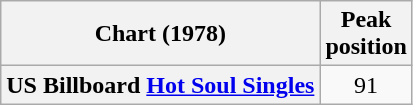<table class="wikitable plainrowheaders">
<tr>
<th>Chart (1978)</th>
<th>Peak<br>position</th>
</tr>
<tr>
<th scope="row">US  Billboard <a href='#'>Hot Soul Singles</a></th>
<td align="center">91</td>
</tr>
</table>
